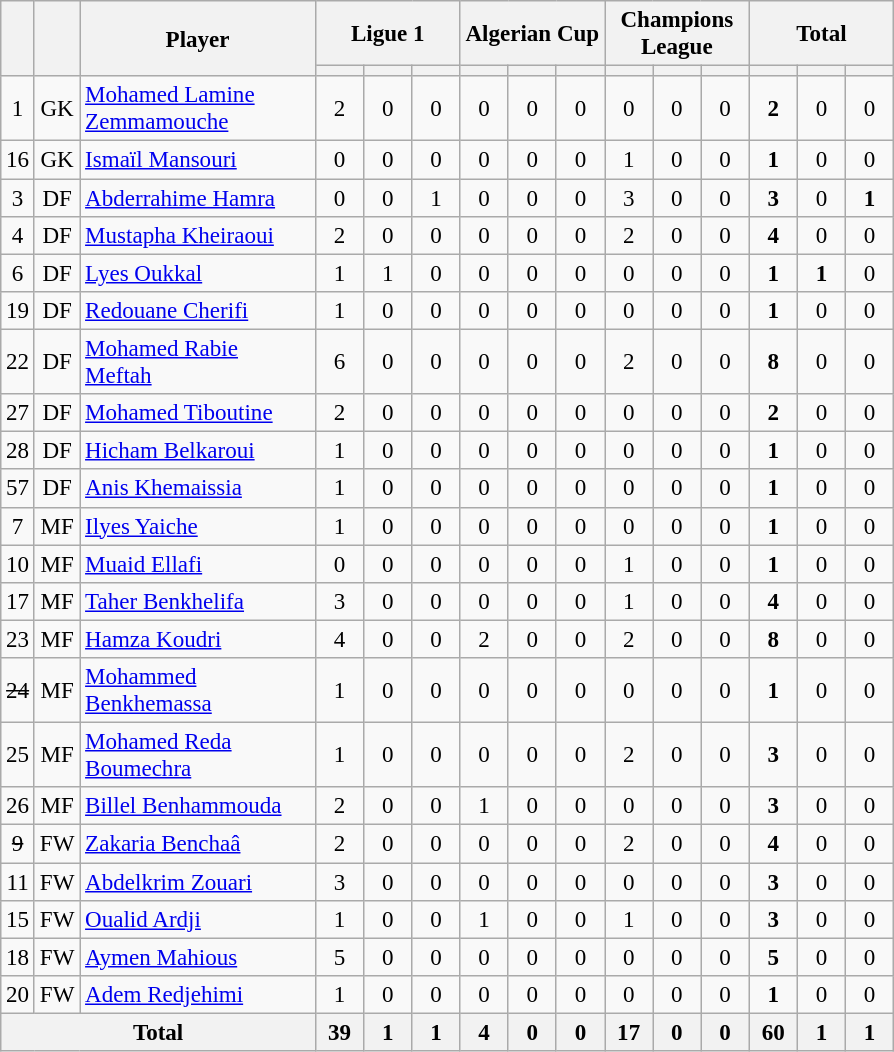<table class="wikitable sortable nowrap" style="font-size: 96%; text-align: center;">
<tr>
<th rowspan="2"></th>
<th rowspan="2"></th>
<th rowspan="2" width=150>Player</th>
<th colspan="3">Ligue 1</th>
<th colspan="3">Algerian Cup</th>
<th colspan="3">Champions League</th>
<th colspan="3">Total</th>
</tr>
<tr>
<th width=25></th>
<th width=25></th>
<th width=25></th>
<th width=25></th>
<th width=25></th>
<th width=25></th>
<th width=25></th>
<th width=25></th>
<th width=25></th>
<th width=25></th>
<th width=25></th>
<th width=25></th>
</tr>
<tr>
<td>1</td>
<td>GK</td>
<td style="text-align:left"> <a href='#'>Mohamed Lamine Zemmamouche</a></td>
<td>2</td>
<td>0</td>
<td>0</td>
<td>0</td>
<td>0</td>
<td>0</td>
<td>0</td>
<td>0</td>
<td>0</td>
<td><strong>2</strong></td>
<td>0</td>
<td>0</td>
</tr>
<tr>
<td>16</td>
<td>GK</td>
<td style="text-align:left"> <a href='#'>Ismaïl Mansouri</a></td>
<td>0</td>
<td>0</td>
<td>0</td>
<td>0</td>
<td>0</td>
<td>0</td>
<td>1</td>
<td>0</td>
<td>0</td>
<td><strong>1</strong></td>
<td>0</td>
<td>0</td>
</tr>
<tr>
<td>3</td>
<td>DF</td>
<td style="text-align:left"> <a href='#'>Abderrahime Hamra</a></td>
<td>0</td>
<td>0</td>
<td>1</td>
<td>0</td>
<td>0</td>
<td>0</td>
<td>3</td>
<td>0</td>
<td>0</td>
<td><strong>3</strong></td>
<td>0</td>
<td><strong>1</strong></td>
</tr>
<tr>
<td>4</td>
<td>DF</td>
<td style="text-align:left"> <a href='#'>Mustapha Kheiraoui</a></td>
<td>2</td>
<td>0</td>
<td>0</td>
<td>0</td>
<td>0</td>
<td>0</td>
<td>2</td>
<td>0</td>
<td>0</td>
<td><strong>4</strong></td>
<td>0</td>
<td>0</td>
</tr>
<tr>
<td>6</td>
<td>DF</td>
<td style="text-align:left"> <a href='#'>Lyes Oukkal</a></td>
<td>1</td>
<td>1</td>
<td>0</td>
<td>0</td>
<td>0</td>
<td>0</td>
<td>0</td>
<td>0</td>
<td>0</td>
<td><strong>1</strong></td>
<td><strong>1</strong></td>
<td>0</td>
</tr>
<tr>
<td>19</td>
<td>DF</td>
<td style="text-align:left"> <a href='#'>Redouane Cherifi</a></td>
<td>1</td>
<td>0</td>
<td>0</td>
<td>0</td>
<td>0</td>
<td>0</td>
<td>0</td>
<td>0</td>
<td>0</td>
<td><strong>1</strong></td>
<td>0</td>
<td>0</td>
</tr>
<tr>
<td>22</td>
<td>DF</td>
<td style="text-align:left"> <a href='#'>Mohamed Rabie Meftah</a></td>
<td>6</td>
<td>0</td>
<td>0</td>
<td>0</td>
<td>0</td>
<td>0</td>
<td>2</td>
<td>0</td>
<td>0</td>
<td><strong>8</strong></td>
<td>0</td>
<td>0</td>
</tr>
<tr>
<td>27</td>
<td>DF</td>
<td style="text-align:left"> <a href='#'>Mohamed Tiboutine</a></td>
<td>2</td>
<td>0</td>
<td>0</td>
<td>0</td>
<td>0</td>
<td>0</td>
<td>0</td>
<td>0</td>
<td>0</td>
<td><strong>2</strong></td>
<td>0</td>
<td>0</td>
</tr>
<tr>
<td>28</td>
<td>DF</td>
<td style="text-align:left"> <a href='#'>Hicham Belkaroui</a></td>
<td>1</td>
<td>0</td>
<td>0</td>
<td>0</td>
<td>0</td>
<td>0</td>
<td>0</td>
<td>0</td>
<td>0</td>
<td><strong>1</strong></td>
<td>0</td>
<td>0</td>
</tr>
<tr>
<td>57</td>
<td>DF</td>
<td style="text-align:left"> <a href='#'>Anis Khemaissia</a></td>
<td>1</td>
<td>0</td>
<td>0</td>
<td>0</td>
<td>0</td>
<td>0</td>
<td>0</td>
<td>0</td>
<td>0</td>
<td><strong>1</strong></td>
<td>0</td>
<td>0</td>
</tr>
<tr>
<td>7</td>
<td>MF</td>
<td style="text-align:left"> <a href='#'>Ilyes Yaiche</a></td>
<td>1</td>
<td>0</td>
<td>0</td>
<td>0</td>
<td>0</td>
<td>0</td>
<td>0</td>
<td>0</td>
<td>0</td>
<td><strong>1</strong></td>
<td>0</td>
<td>0</td>
</tr>
<tr>
<td>10</td>
<td>MF</td>
<td style="text-align:left"> <a href='#'>Muaid Ellafi</a></td>
<td>0</td>
<td>0</td>
<td>0</td>
<td>0</td>
<td>0</td>
<td>0</td>
<td>1</td>
<td>0</td>
<td>0</td>
<td><strong>1</strong></td>
<td>0</td>
<td>0</td>
</tr>
<tr>
<td>17</td>
<td>MF</td>
<td style="text-align:left"> <a href='#'>Taher Benkhelifa</a></td>
<td>3</td>
<td>0</td>
<td>0</td>
<td>0</td>
<td>0</td>
<td>0</td>
<td>1</td>
<td>0</td>
<td>0</td>
<td><strong>4</strong></td>
<td>0</td>
<td>0</td>
</tr>
<tr>
<td>23</td>
<td>MF</td>
<td style="text-align:left"> <a href='#'>Hamza Koudri</a></td>
<td>4</td>
<td>0</td>
<td>0</td>
<td>2</td>
<td>0</td>
<td>0</td>
<td>2</td>
<td>0</td>
<td>0</td>
<td><strong>8</strong></td>
<td>0</td>
<td>0</td>
</tr>
<tr>
<td><s>24</s></td>
<td>MF</td>
<td style="text-align:left"> <a href='#'>Mohammed Benkhemassa</a></td>
<td>1</td>
<td>0</td>
<td>0</td>
<td>0</td>
<td>0</td>
<td>0</td>
<td>0</td>
<td>0</td>
<td>0</td>
<td><strong>1</strong></td>
<td>0</td>
<td>0</td>
</tr>
<tr>
<td>25</td>
<td>MF</td>
<td style="text-align:left"> <a href='#'>Mohamed Reda Boumechra</a></td>
<td>1</td>
<td>0</td>
<td>0</td>
<td>0</td>
<td>0</td>
<td>0</td>
<td>2</td>
<td>0</td>
<td>0</td>
<td><strong>3</strong></td>
<td>0</td>
<td>0</td>
</tr>
<tr>
<td>26</td>
<td>MF</td>
<td style="text-align:left"> <a href='#'>Billel Benhammouda</a></td>
<td>2</td>
<td>0</td>
<td>0</td>
<td>1</td>
<td>0</td>
<td>0</td>
<td>0</td>
<td>0</td>
<td>0</td>
<td><strong>3</strong></td>
<td>0</td>
<td>0</td>
</tr>
<tr>
<td><s>9</s></td>
<td>FW</td>
<td style="text-align:left"> <a href='#'>Zakaria Benchaâ</a></td>
<td>2</td>
<td>0</td>
<td>0</td>
<td>0</td>
<td>0</td>
<td>0</td>
<td>2</td>
<td>0</td>
<td>0</td>
<td><strong>4</strong></td>
<td>0</td>
<td>0</td>
</tr>
<tr>
<td>11</td>
<td>FW</td>
<td style="text-align:left"> <a href='#'>Abdelkrim Zouari</a></td>
<td>3</td>
<td>0</td>
<td>0</td>
<td>0</td>
<td>0</td>
<td>0</td>
<td>0</td>
<td>0</td>
<td>0</td>
<td><strong>3</strong></td>
<td>0</td>
<td>0</td>
</tr>
<tr>
<td>15</td>
<td>FW</td>
<td style="text-align:left"> <a href='#'>Oualid Ardji</a></td>
<td>1</td>
<td>0</td>
<td>0</td>
<td>1</td>
<td>0</td>
<td>0</td>
<td>1</td>
<td>0</td>
<td>0</td>
<td><strong>3</strong></td>
<td>0</td>
<td>0</td>
</tr>
<tr>
<td>18</td>
<td>FW</td>
<td style="text-align:left"> <a href='#'>Aymen Mahious</a></td>
<td>5</td>
<td>0</td>
<td>0</td>
<td>0</td>
<td>0</td>
<td>0</td>
<td>0</td>
<td>0</td>
<td>0</td>
<td><strong>5</strong></td>
<td>0</td>
<td>0</td>
</tr>
<tr>
<td>20</td>
<td>FW</td>
<td style="text-align:left"> <a href='#'>Adem Redjehimi</a></td>
<td>1</td>
<td>0</td>
<td>0</td>
<td>0</td>
<td>0</td>
<td>0</td>
<td>0</td>
<td>0</td>
<td>0</td>
<td><strong>1</strong></td>
<td>0</td>
<td>0</td>
</tr>
<tr>
<th colspan="3">Total</th>
<th>39</th>
<th>1</th>
<th>1</th>
<th>4</th>
<th>0</th>
<th>0</th>
<th>17</th>
<th>0</th>
<th>0</th>
<th>60</th>
<th>1</th>
<th>1</th>
</tr>
</table>
